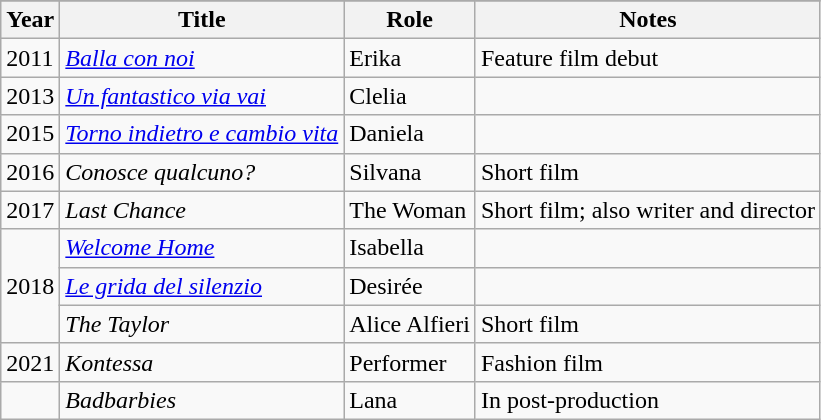<table class="wikitable">
<tr>
</tr>
<tr>
<th>Year</th>
<th>Title</th>
<th>Role</th>
<th>Notes</th>
</tr>
<tr>
<td>2011</td>
<td><em><a href='#'>Balla con noi</a></em></td>
<td>Erika</td>
<td>Feature film debut</td>
</tr>
<tr>
<td>2013</td>
<td><em><a href='#'>Un fantastico via vai</a></em></td>
<td>Clelia</td>
<td></td>
</tr>
<tr>
<td>2015</td>
<td><em><a href='#'>Torno indietro e cambio vita</a></em></td>
<td>Daniela</td>
<td></td>
</tr>
<tr>
<td>2016</td>
<td><em>Conosce qualcuno?</em></td>
<td>Silvana</td>
<td>Short film</td>
</tr>
<tr>
<td>2017</td>
<td><em>Last Chance</em></td>
<td>The Woman</td>
<td>Short film; also writer and director</td>
</tr>
<tr>
<td rowspan="3">2018</td>
<td><em><a href='#'>Welcome Home</a></em></td>
<td>Isabella</td>
<td></td>
</tr>
<tr>
<td><em><a href='#'>Le grida del silenzio</a></em></td>
<td>Desirée</td>
<td></td>
</tr>
<tr>
<td><em>The Taylor</em></td>
<td>Alice Alfieri</td>
<td>Short film</td>
</tr>
<tr>
<td>2021</td>
<td><em>Kontessa</em></td>
<td>Performer</td>
<td>Fashion film</td>
</tr>
<tr>
<td></td>
<td><em>Badbarbies</em></td>
<td>Lana</td>
<td>In post-production</td>
</tr>
</table>
